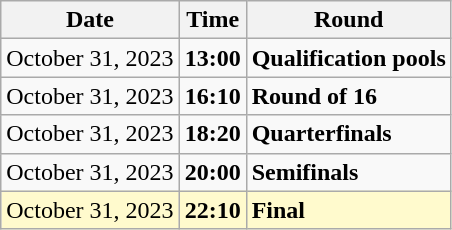<table class="wikitable">
<tr>
<th>Date</th>
<th>Time</th>
<th>Round</th>
</tr>
<tr>
<td>October 31, 2023</td>
<td><strong>13:00</strong></td>
<td><strong>Qualification pools</strong></td>
</tr>
<tr>
<td>October 31, 2023</td>
<td><strong>16:10</strong></td>
<td><strong>Round of 16</strong></td>
</tr>
<tr>
<td>October 31, 2023</td>
<td><strong>18:20</strong></td>
<td><strong>Quarterfinals</strong></td>
</tr>
<tr>
<td>October 31, 2023</td>
<td><strong>20:00</strong></td>
<td><strong>Semifinals</strong></td>
</tr>
<tr style=background:lemonchiffon>
<td>October 31, 2023</td>
<td><strong>22:10</strong></td>
<td><strong>Final</strong></td>
</tr>
</table>
